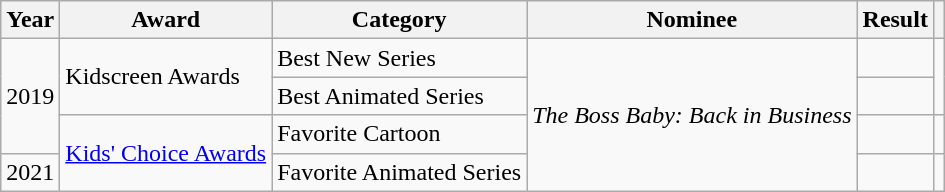<table class="wikitable sortable">
<tr>
<th>Year</th>
<th>Award</th>
<th>Category</th>
<th>Nominee</th>
<th>Result</th>
<th class="unsortable"></th>
</tr>
<tr>
<td rowspan="3">2019</td>
<td rowspan="2">Kidscreen Awards</td>
<td>Best New Series</td>
<td rowspan=4><em>The Boss Baby: Back in Business</em></td>
<td></td>
<td rowspan="2"></td>
</tr>
<tr>
<td>Best Animated Series</td>
<td></td>
</tr>
<tr>
<td rowspan="2"><a href='#'>Kids' Choice Awards</a></td>
<td>Favorite Cartoon</td>
<td></td>
<td></td>
</tr>
<tr>
<td>2021</td>
<td>Favorite Animated Series</td>
<td></td>
<td></td>
</tr>
</table>
